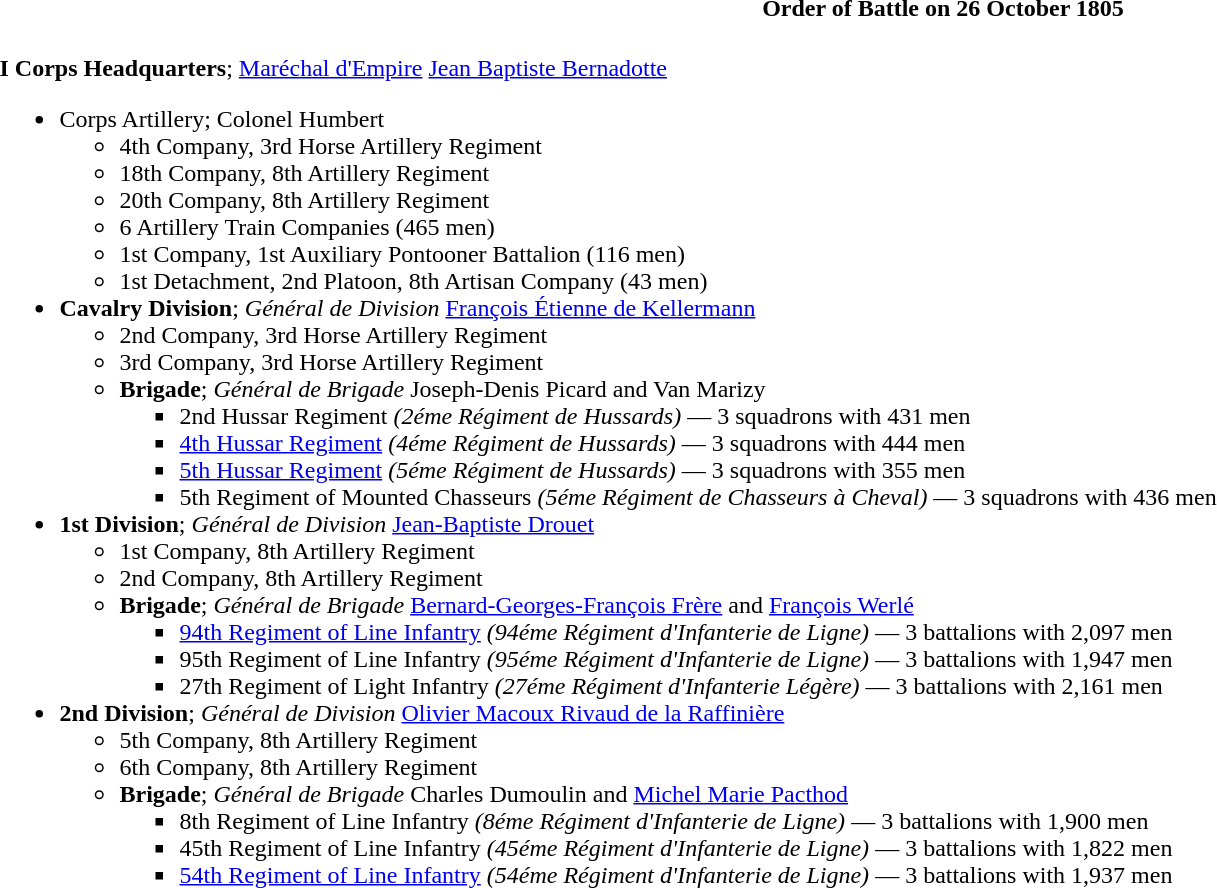<table class="toccolours collapsible collapsed" style="width:100%;;">
<tr>
<th>Order of Battle on 26 October 1805</th>
</tr>
<tr>
<td colspan="2"><br><strong>I Corps Headquarters</strong>; <a href='#'>Maréchal d'Empire</a> <a href='#'>Jean Baptiste Bernadotte</a><ul><li>Corps Artillery; Colonel Humbert<ul><li>4th Company, 3rd Horse Artillery Regiment</li><li>18th Company, 8th Artillery Regiment</li><li>20th Company, 8th Artillery Regiment</li><li>6 Artillery Train Companies (465 men)</li><li>1st Company, 1st Auxiliary Pontooner Battalion (116 men)</li><li>1st Detachment, 2nd Platoon, 8th Artisan Company (43 men)</li></ul></li><li><strong>Cavalry Division</strong>; <em>Général de Division</em> <a href='#'>François Étienne de Kellermann</a><ul><li>2nd Company, 3rd Horse Artillery Regiment</li><li>3rd Company, 3rd Horse Artillery Regiment</li><li><strong>Brigade</strong>; <em>Général de Brigade</em> Joseph-Denis Picard and Van Marizy<ul><li>2nd Hussar Regiment <em>(2éme Régiment de Hussards)</em> — 3 squadrons with 431 men</li><li><a href='#'>4th Hussar Regiment</a> <em>(4éme Régiment de Hussards)</em> — 3 squadrons with 444 men</li><li><a href='#'>5th Hussar Regiment</a> <em>(5éme Régiment de Hussards)</em> — 3 squadrons with 355 men</li><li>5th Regiment of Mounted Chasseurs <em>(5éme Régiment de Chasseurs à Cheval)</em> — 3 squadrons with 436 men</li></ul></li></ul></li><li><strong>1st Division</strong>; <em>Général de</em>  <em>Division</em> <a href='#'>Jean-Baptiste Drouet</a><ul><li>1st Company, 8th Artillery Regiment</li><li>2nd Company, 8th Artillery Regiment</li><li><strong>Brigade</strong>; <em>Général de Brigade</em> <a href='#'>Bernard-Georges-François Frère</a> and <a href='#'>François Werlé</a><ul><li><a href='#'>94th Regiment of Line Infantry</a> <em>(94éme Régiment d'Infanterie de Ligne)</em> — 3 battalions with 2,097 men</li><li>95th Regiment of Line Infantry <em>(95éme Régiment d'Infanterie de Ligne)</em> — 3 battalions with 1,947 men</li><li>27th Regiment of Light Infantry <em>(27éme Régiment d'Infanterie Légère)</em> — 3 battalions with 2,161 men</li></ul></li></ul></li><li><strong>2nd Division</strong>; <em>Général de Division</em> <a href='#'>Olivier Macoux Rivaud de la Raffinière</a><ul><li>5th Company, 8th Artillery Regiment</li><li>6th Company, 8th Artillery Regiment</li><li><strong>Brigade</strong>; <em>Général de Brigade</em> Charles Dumoulin and <a href='#'>Michel Marie Pacthod</a><ul><li>8th Regiment of Line Infantry <em>(8éme Régiment d'Infanterie de Ligne)</em> — 3 battalions with 1,900 men</li><li>45th Regiment of Line Infantry <em>(45éme Régiment d'Infanterie de Ligne)</em> — 3 battalions with 1,822 men</li><li><a href='#'>54th Regiment of Line Infantry</a> <em>(54éme Régiment d'Infanterie de Ligne)</em> — 3 battalions with 1,937 men</li></ul></li></ul></li></ul></td>
</tr>
</table>
